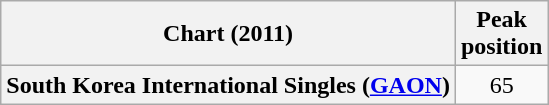<table class="wikitable sortable plainrowheaders">
<tr>
<th scope="col">Chart (2011)</th>
<th scope="col">Peak<br>position</th>
</tr>
<tr>
<th scope="row">South Korea International Singles (<a href='#'>GAON</a>)</th>
<td style="text-align:center;">65</td>
</tr>
</table>
